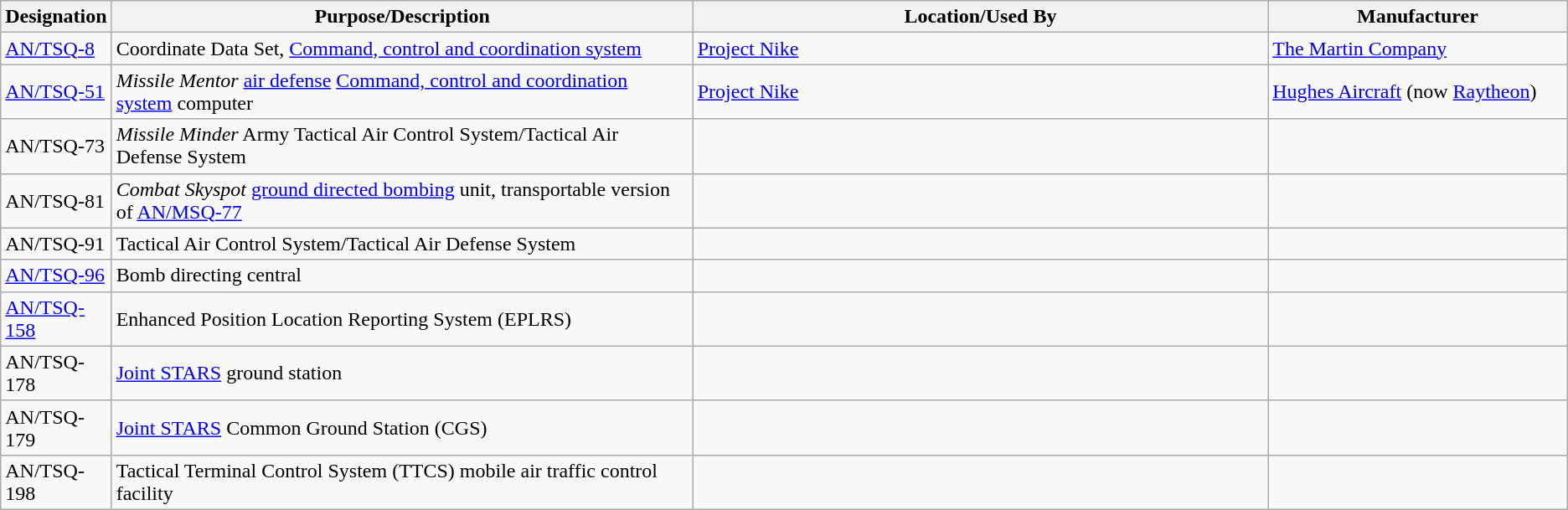<table class="wikitable sortable">
<tr>
<th scope="col">Designation</th>
<th scope="col" style="width: 500px;">Purpose/Description</th>
<th scope="col" style="width: 500px;">Location/Used By</th>
<th scope="col" style="width: 250px;">Manufacturer</th>
</tr>
<tr>
<td><a href='#'>AN/TSQ-8</a></td>
<td>Coordinate Data Set, <a href='#'>Command, control and coordination system</a></td>
<td><a href='#'>Project Nike</a></td>
<td><a href='#'>The Martin Company</a></td>
</tr>
<tr>
<td><a href='#'>AN/TSQ-51</a></td>
<td><em>Missile Mentor</em> <a href='#'>air defense</a> <a href='#'>Command, control and coordination system</a> computer</td>
<td><a href='#'>Project Nike</a></td>
<td><a href='#'>Hughes Aircraft</a> (now <a href='#'>Raytheon</a>)</td>
</tr>
<tr>
<td>AN/TSQ-73</td>
<td><em>Missile Minder</em> Army Tactical Air Control System/Tactical Air Defense System</td>
<td></td>
<td></td>
</tr>
<tr>
<td>AN/TSQ-81</td>
<td><em>Combat Skyspot</em> <a href='#'>ground directed bombing</a> unit, transportable version of <a href='#'>AN/MSQ-77</a></td>
<td></td>
<td></td>
</tr>
<tr>
<td>AN/TSQ-91</td>
<td>Tactical Air Control System/Tactical Air Defense System</td>
<td></td>
<td></td>
</tr>
<tr>
<td><a href='#'>AN/TSQ-96</a></td>
<td>Bomb directing central</td>
<td></td>
<td></td>
</tr>
<tr>
<td><a href='#'>AN/TSQ-158</a></td>
<td>Enhanced Position Location Reporting System (EPLRS)</td>
<td></td>
<td></td>
</tr>
<tr>
<td>AN/TSQ-178</td>
<td><a href='#'>Joint STARS</a> ground station</td>
<td></td>
<td></td>
</tr>
<tr>
<td>AN/TSQ-179</td>
<td><a href='#'>Joint STARS</a> Common Ground Station (CGS)</td>
<td></td>
<td></td>
</tr>
<tr>
<td>AN/TSQ-198</td>
<td>Tactical Terminal Control System (TTCS) mobile air traffic control facility</td>
<td></td>
<td></td>
</tr>
</table>
